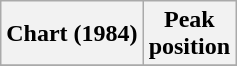<table class="wikitable sortable plainrowheaders" style="text-align:center">
<tr>
<th scope="col">Chart (1984)</th>
<th scope="col">Peak<br> position</th>
</tr>
<tr>
</tr>
</table>
